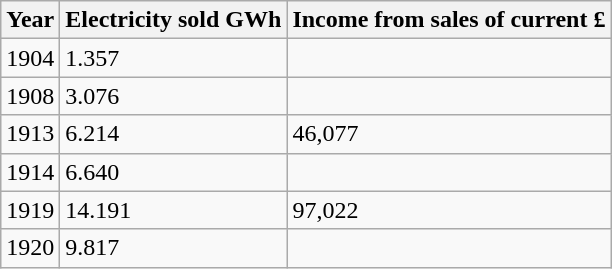<table class="wikitable">
<tr>
<th>Year</th>
<th>Electricity  sold GWh</th>
<th>Income  from sales of current £</th>
</tr>
<tr>
<td>1904</td>
<td>1.357</td>
<td></td>
</tr>
<tr>
<td>1908</td>
<td>3.076</td>
<td></td>
</tr>
<tr>
<td>1913</td>
<td>6.214</td>
<td>46,077</td>
</tr>
<tr>
<td>1914</td>
<td>6.640</td>
<td></td>
</tr>
<tr>
<td>1919</td>
<td>14.191</td>
<td>97,022</td>
</tr>
<tr>
<td>1920</td>
<td>9.817</td>
<td></td>
</tr>
</table>
